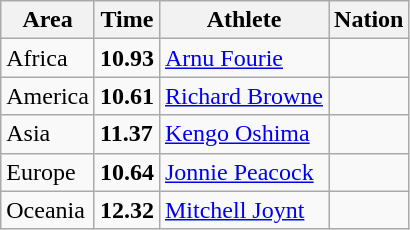<table class="wikitable">
<tr>
<th>Area</th>
<th>Time</th>
<th>Athlete</th>
<th>Nation</th>
</tr>
<tr>
<td>Africa</td>
<td><strong>10.93</strong></td>
<td><a href='#'>Arnu Fourie</a></td>
<td></td>
</tr>
<tr>
<td>America</td>
<td><strong>10.61</strong> </td>
<td><a href='#'>Richard Browne</a></td>
<td></td>
</tr>
<tr>
<td>Asia</td>
<td><strong>11.37</strong></td>
<td><a href='#'>Kengo Oshima</a></td>
<td></td>
</tr>
<tr>
<td>Europe</td>
<td><strong>10.64</strong></td>
<td><a href='#'>Jonnie Peacock</a></td>
<td></td>
</tr>
<tr>
<td>Oceania</td>
<td><strong>12.32</strong></td>
<td><a href='#'>Mitchell Joynt</a></td>
<td></td>
</tr>
</table>
